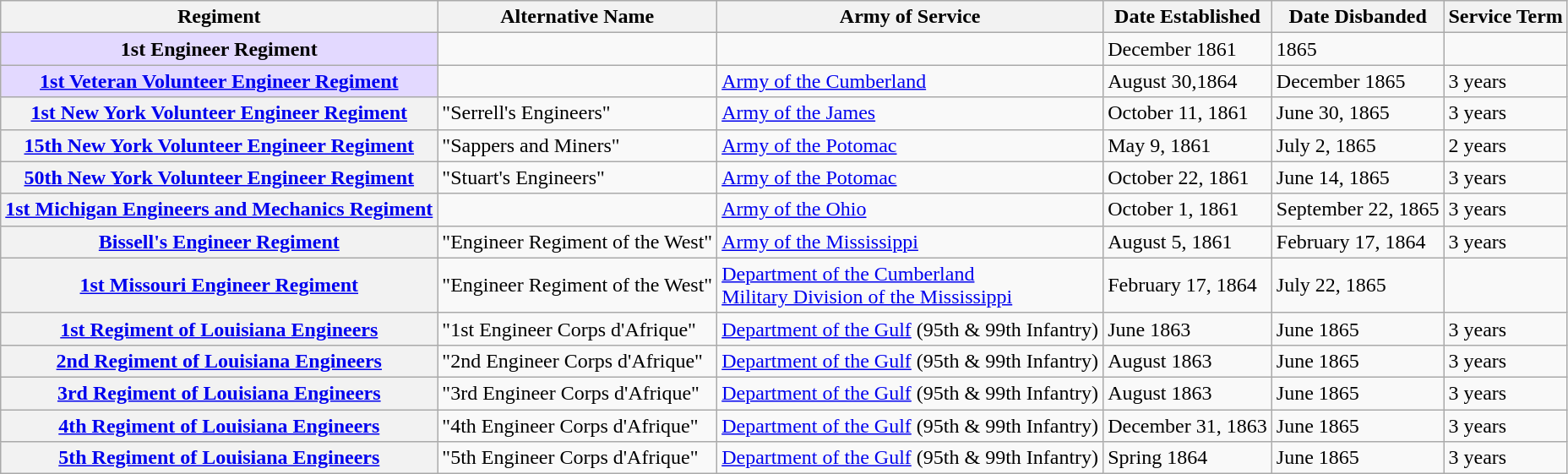<table class="wikitable">
<tr>
<th scope="col">Regiment</th>
<th scope="col">Alternative Name</th>
<th scope="col">Army of Service</th>
<th scope="col">Date Established</th>
<th scope="col">Date Disbanded</th>
<th scope="col">Service Term</th>
</tr>
<tr>
<th scope="row" style="background:#e3d9ff;">1st Engineer Regiment</th>
<td></td>
<td></td>
<td>December 1861</td>
<td>1865</td>
<td></td>
</tr>
<tr>
<th scope="row" style="background:#e3d9ff;"><a href='#'>1st Veteran Volunteer Engineer Regiment</a></th>
<td></td>
<td><a href='#'>Army of the Cumberland</a></td>
<td>August 30,1864</td>
<td>December 1865</td>
<td>3 years</td>
</tr>
<tr>
<th scope="row"><a href='#'>1st New York Volunteer Engineer Regiment</a></th>
<td>"Serrell's Engineers"</td>
<td><a href='#'>Army of the James</a></td>
<td>October 11, 1861</td>
<td>June 30, 1865</td>
<td>3 years</td>
</tr>
<tr>
<th scope="row"><a href='#'>15th New York Volunteer Engineer Regiment</a></th>
<td>"Sappers and Miners"</td>
<td><a href='#'>Army of the Potomac</a></td>
<td>May 9, 1861</td>
<td>July 2, 1865</td>
<td>2 years</td>
</tr>
<tr>
<th scope="row"><a href='#'>50th New York Volunteer Engineer Regiment</a></th>
<td>"Stuart's Engineers"</td>
<td><a href='#'>Army of the Potomac</a></td>
<td>October 22, 1861</td>
<td>June 14, 1865</td>
<td>3 years</td>
</tr>
<tr>
<th scope="row"><a href='#'>1st Michigan Engineers and Mechanics Regiment</a></th>
<td></td>
<td><a href='#'>Army of the Ohio</a></td>
<td>October 1, 1861</td>
<td>September 22, 1865</td>
<td>3 years</td>
</tr>
<tr>
<th scope="row"><a href='#'>Bissell's Engineer Regiment</a></th>
<td>"Engineer Regiment of the West"</td>
<td><a href='#'>Army of the Mississippi</a></td>
<td>August 5, 1861</td>
<td>February 17, 1864</td>
<td>3 years</td>
</tr>
<tr>
<th scope="row"><a href='#'>1st Missouri Engineer Regiment</a></th>
<td>"Engineer Regiment of the West"</td>
<td><a href='#'>Department of the Cumberland</a> <br><a href='#'>Military Division of the Mississippi</a></td>
<td>February 17, 1864</td>
<td>July 22, 1865</td>
<td></td>
</tr>
<tr>
<th scope="row"><a href='#'>1st Regiment of Louisiana Engineers</a></th>
<td>"1st Engineer Corps d'Afrique"</td>
<td><a href='#'>Department of the Gulf</a> (95th & 99th Infantry)</td>
<td>June 1863</td>
<td>June 1865</td>
<td>3 years</td>
</tr>
<tr>
<th scope="row"><a href='#'>2nd Regiment of Louisiana Engineers</a></th>
<td>"2nd Engineer Corps d'Afrique"</td>
<td><a href='#'>Department of the Gulf</a> (95th & 99th Infantry)</td>
<td>August 1863</td>
<td>June 1865</td>
<td>3 years</td>
</tr>
<tr>
<th scope="row"><a href='#'>3rd Regiment of Louisiana Engineers</a></th>
<td>"3rd Engineer Corps d'Afrique"</td>
<td><a href='#'>Department of the Gulf</a> (95th & 99th Infantry)</td>
<td>August 1863</td>
<td>June 1865</td>
<td>3 years</td>
</tr>
<tr>
<th scope="row"><a href='#'>4th Regiment of Louisiana Engineers</a></th>
<td>"4th Engineer Corps d'Afrique"</td>
<td><a href='#'>Department of the Gulf</a> (95th & 99th Infantry)</td>
<td>December 31, 1863</td>
<td>June 1865</td>
<td>3 years</td>
</tr>
<tr>
<th scope="row"><a href='#'>5th Regiment of Louisiana Engineers</a></th>
<td>"5th Engineer Corps d'Afrique"</td>
<td><a href='#'>Department of the Gulf</a> (95th & 99th Infantry)</td>
<td>Spring 1864</td>
<td>June 1865</td>
<td>3 years</td>
</tr>
</table>
